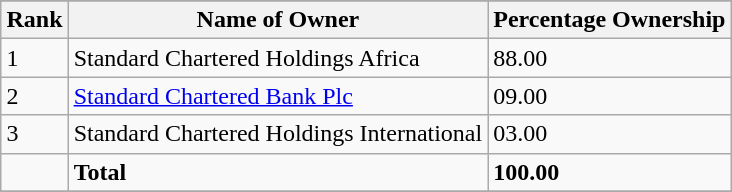<table class="wikitable sortable" style="margin-left:auto;margin-right:auto">
<tr>
</tr>
<tr>
<th style="width:2em;">Rank</th>
<th>Name of Owner</th>
<th>Percentage Ownership</th>
</tr>
<tr>
<td>1</td>
<td>Standard Chartered Holdings Africa</td>
<td>88.00</td>
</tr>
<tr>
<td>2</td>
<td><a href='#'>Standard Chartered Bank Plc</a></td>
<td>09.00</td>
</tr>
<tr>
<td>3</td>
<td>Standard Chartered Holdings International</td>
<td>03.00</td>
</tr>
<tr>
<td></td>
<td><strong>Total</strong></td>
<td><strong>100.00</strong></td>
</tr>
<tr>
</tr>
</table>
